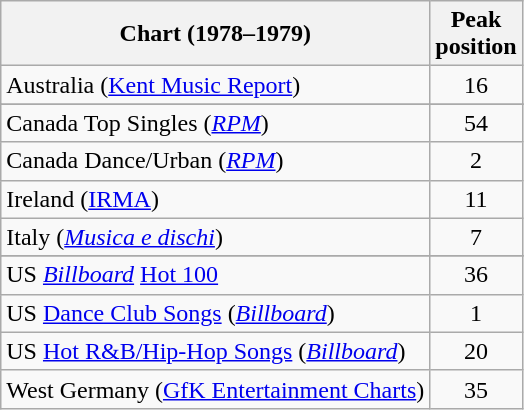<table class="wikitable sortable">
<tr>
<th>Chart (1978–1979)</th>
<th>Peak<br>position</th>
</tr>
<tr>
<td>Australia (<a href='#'>Kent Music Report</a>)</td>
<td style="text-align:center;">16</td>
</tr>
<tr>
</tr>
<tr>
</tr>
<tr>
<td>Canada Top Singles (<em><a href='#'>RPM</a></em>)</td>
<td style="text-align:center;">54</td>
</tr>
<tr>
<td>Canada Dance/Urban (<em><a href='#'>RPM</a></em>)</td>
<td style="text-align:center;">2</td>
</tr>
<tr>
<td>Ireland (<a href='#'>IRMA</a>)</td>
<td style="text-align:center;">11</td>
</tr>
<tr>
<td>Italy (<em><a href='#'>Musica e dischi</a></em>)</td>
<td style="text-align:center;">7</td>
</tr>
<tr>
</tr>
<tr>
</tr>
<tr>
</tr>
<tr>
</tr>
<tr>
</tr>
<tr>
<td>US <em><a href='#'>Billboard</a></em> <a href='#'>Hot 100</a></td>
<td align="center">36</td>
</tr>
<tr>
<td>US <a href='#'>Dance Club Songs</a> (<em><a href='#'>Billboard</a></em>)</td>
<td align="center">1</td>
</tr>
<tr>
<td>US <a href='#'>Hot R&B/Hip-Hop Songs</a> (<em><a href='#'>Billboard</a></em>)</td>
<td style="text-align:center;">20</td>
</tr>
<tr>
<td>West Germany (<a href='#'>GfK Entertainment Charts</a>)</td>
<td style="text-align:center;">35</td>
</tr>
</table>
